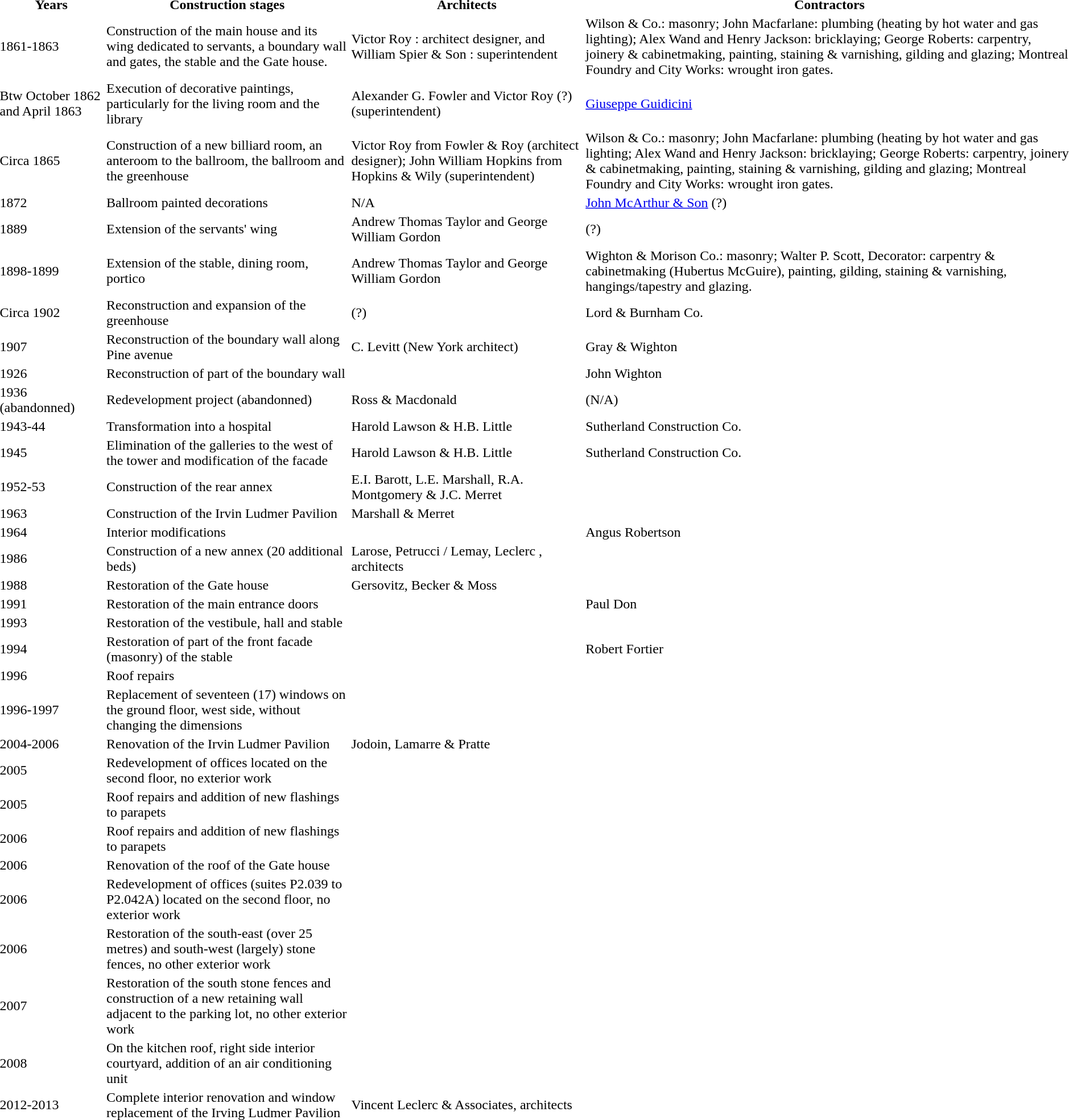<table>
<tr>
<th>Years</th>
<th>Construction stages</th>
<th>Architects</th>
<th>Contractors</th>
</tr>
<tr>
<td>1861-1863</td>
<td>Construction of the main house and its wing dedicated to servants, a boundary wall and gates, the stable and the Gate house.</td>
<td>Victor Roy : architect designer, and William Spier & Son : superintendent</td>
<td>Wilson & Co.: masonry; John Macfarlane: plumbing (heating by hot water and gas lighting); Alex Wand and Henry Jackson: bricklaying; George Roberts: carpentry, joinery & cabinetmaking, painting, staining & varnishing, gilding and glazing; Montreal Foundry and City Works: wrought iron gates.</td>
</tr>
<tr>
<td>Btw October 1862 and April 1863</td>
<td>Execution of decorative paintings, particularly for the living room and the library</td>
<td>Alexander G. Fowler and Victor Roy (?) (superintendent)</td>
<td><a href='#'>Giuseppe Guidicini</a></td>
</tr>
<tr>
<td>Circa 1865</td>
<td>Construction of a new billiard room, an anteroom to the ballroom, the ballroom and the greenhouse</td>
<td>Victor Roy from Fowler & Roy (architect designer); John William Hopkins from Hopkins & Wily (superintendent)</td>
<td>Wilson & Co.: masonry; John Macfarlane: plumbing (heating by hot water and gas lighting; Alex Wand and Henry Jackson: bricklaying; George Roberts: carpentry, joinery & cabinetmaking, painting, staining & varnishing, gilding and glazing; Montreal Foundry and City Works: wrought iron gates.</td>
</tr>
<tr>
<td>1872</td>
<td>Ballroom painted decorations</td>
<td>N/A</td>
<td><a href='#'>John McArthur & Son</a> (?)</td>
</tr>
<tr>
<td>1889</td>
<td>Extension of the servants' wing</td>
<td>Andrew Thomas Taylor and George William Gordon</td>
<td>(?)</td>
</tr>
<tr>
<td>1898-1899</td>
<td>Extension of the stable, dining room, portico</td>
<td>Andrew Thomas Taylor and George William Gordon</td>
<td>Wighton & Morison Co.: masonry; Walter P. Scott, Decorator: carpentry & cabinetmaking (Hubertus McGuire), painting, gilding, staining & varnishing, hangings/tapestry and glazing.</td>
</tr>
<tr>
<td>Circa 1902</td>
<td>Reconstruction and expansion of the greenhouse</td>
<td>(?)</td>
<td>Lord & Burnham Co.</td>
</tr>
<tr>
<td>1907</td>
<td>Reconstruction of the boundary wall along Pine avenue</td>
<td>C. Levitt (New York architect)</td>
<td>Gray & Wighton</td>
</tr>
<tr>
<td>1926</td>
<td>Reconstruction of part of the boundary wall</td>
<td></td>
<td>John Wighton</td>
</tr>
<tr>
<td>1936 (abandonned)</td>
<td>Redevelopment project (abandonned)</td>
<td>Ross & Macdonald</td>
<td>(N/A)</td>
</tr>
<tr>
<td>1943-44</td>
<td>Transformation into a hospital</td>
<td>Harold Lawson & H.B. Little</td>
<td>Sutherland Construction Co.</td>
</tr>
<tr>
<td>1945</td>
<td>Elimination of the galleries to the west of the tower and modification of the facade</td>
<td>Harold Lawson & H.B. Little</td>
<td>Sutherland Construction Co.</td>
</tr>
<tr>
<td>1952-53</td>
<td>Construction of the rear annex</td>
<td>E.I. Barott, L.E. Marshall, R.A. Montgomery & J.C. Merret</td>
<td></td>
</tr>
<tr>
<td>1963</td>
<td>Construction of the Irvin Ludmer Pavilion</td>
<td>Marshall & Merret</td>
<td></td>
</tr>
<tr>
<td>1964</td>
<td>Interior modifications</td>
<td></td>
<td>Angus Robertson</td>
</tr>
<tr>
<td>1986</td>
<td>Construction of a new annex (20 additional beds)</td>
<td>Larose, Petrucci / Lemay, Leclerc , architects</td>
<td></td>
</tr>
<tr>
<td>1988</td>
<td>Restoration of the Gate house</td>
<td>Gersovitz, Becker & Moss</td>
<td></td>
</tr>
<tr>
<td>1991</td>
<td>Restoration of the main entrance doors</td>
<td></td>
<td>Paul Don</td>
</tr>
<tr>
<td>1993</td>
<td>Restoration of the vestibule, hall and stable</td>
<td></td>
<td></td>
</tr>
<tr>
<td>1994</td>
<td>Restoration of part of the front facade (masonry) of the stable</td>
<td></td>
<td>Robert Fortier</td>
</tr>
<tr>
<td>1996</td>
<td>Roof repairs</td>
<td></td>
<td></td>
</tr>
<tr>
<td>1996-1997</td>
<td>Replacement of seventeen (17) windows on the ground floor, west side, without changing the dimensions</td>
<td></td>
<td></td>
</tr>
<tr>
<td>2004-2006</td>
<td>Renovation of the Irvin Ludmer Pavilion</td>
<td>Jodoin, Lamarre & Pratte</td>
<td></td>
</tr>
<tr>
<td>2005</td>
<td>Redevelopment of offices located on the second floor, no exterior work</td>
<td></td>
<td></td>
</tr>
<tr>
<td>2005</td>
<td>Roof repairs and addition of new flashings to parapets</td>
<td></td>
<td></td>
</tr>
<tr>
<td>2006</td>
<td>Roof repairs and addition of new flashings to parapets</td>
<td></td>
<td></td>
</tr>
<tr>
<td>2006</td>
<td>Renovation of the roof of the Gate house</td>
<td></td>
<td></td>
</tr>
<tr>
<td>2006</td>
<td>Redevelopment of offices (suites P2.039 to P2.042A) located on the second floor, no exterior work</td>
<td></td>
<td></td>
</tr>
<tr>
<td>2006</td>
<td>Restoration of the south-east (over 25 metres) and south-west (largely) stone fences, no other exterior work</td>
<td></td>
<td></td>
</tr>
<tr>
<td>2007</td>
<td>Restoration of the south stone fences and construction of a new retaining wall adjacent to the parking lot, no other exterior work</td>
<td></td>
<td></td>
</tr>
<tr>
<td>2008</td>
<td>On the kitchen roof, right side interior courtyard, addition of an air conditioning unit</td>
<td></td>
<td></td>
</tr>
<tr>
<td>2012-2013</td>
<td>Complete interior renovation and window replacement of the Irving Ludmer Pavilion</td>
<td>Vincent Leclerc & Associates, architects</td>
<td></td>
</tr>
</table>
